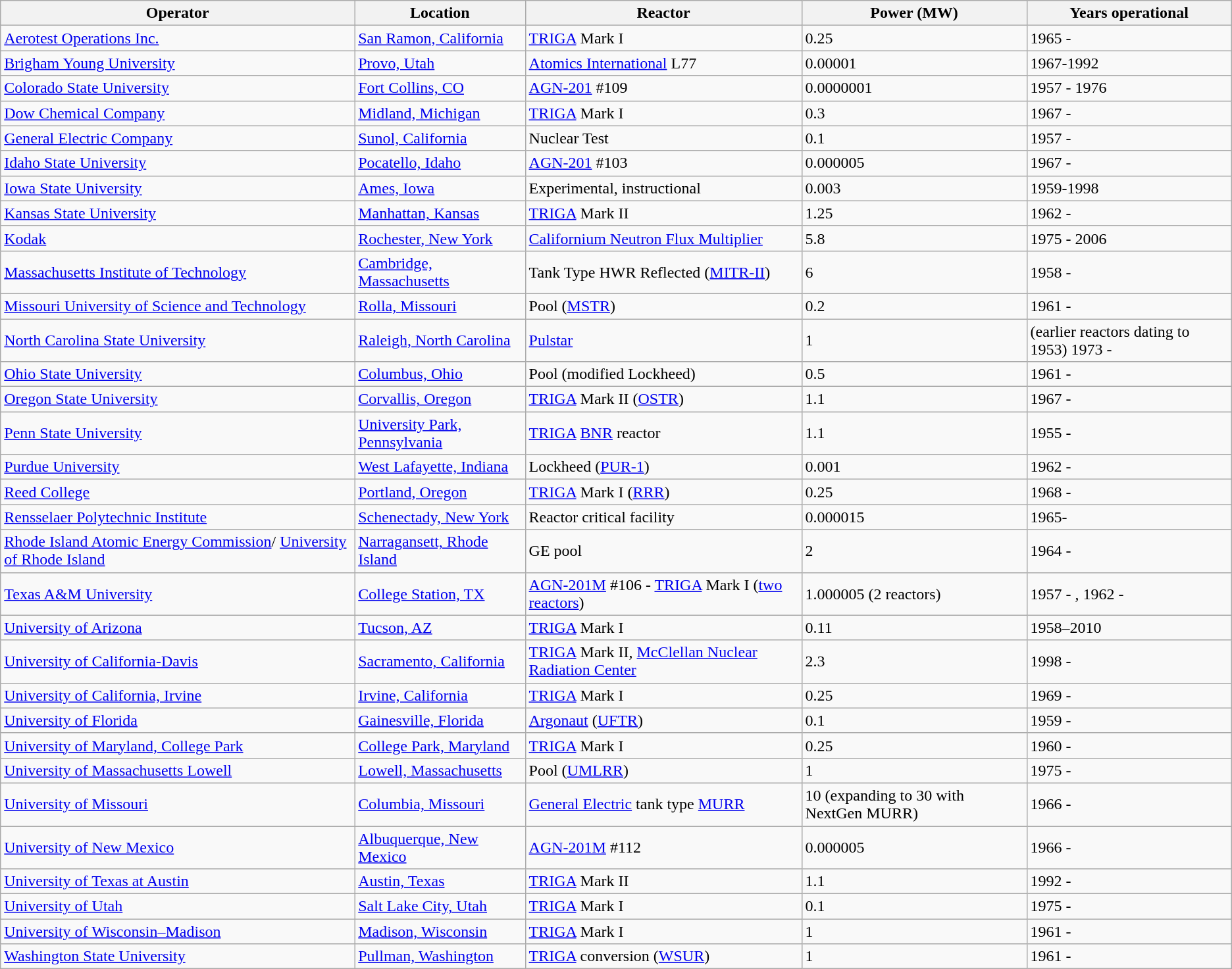<table class="wikitable sortable">
<tr>
<th>Operator</th>
<th>Location</th>
<th>Reactor</th>
<th>Power (MW)</th>
<th>Years operational</th>
</tr>
<tr>
<td><a href='#'>Aerotest Operations Inc.</a></td>
<td><a href='#'>San Ramon, California</a></td>
<td><a href='#'>TRIGA</a> Mark I</td>
<td>0.25</td>
<td>1965 -</td>
</tr>
<tr>
<td><a href='#'>Brigham Young University</a></td>
<td><a href='#'>Provo, Utah</a></td>
<td><a href='#'>Atomics International</a> L77</td>
<td>0.00001</td>
<td>1967-1992</td>
</tr>
<tr>
<td><a href='#'>Colorado State University</a></td>
<td><a href='#'>Fort Collins, CO</a></td>
<td><a href='#'>AGN-201</a> #109</td>
<td>0.0000001</td>
<td>1957 - 1976</td>
</tr>
<tr>
<td><a href='#'>Dow Chemical Company</a></td>
<td><a href='#'>Midland, Michigan</a></td>
<td><a href='#'>TRIGA</a> Mark I</td>
<td>0.3</td>
<td>1967 -</td>
</tr>
<tr>
<td><a href='#'>General Electric Company</a></td>
<td><a href='#'>Sunol, California</a></td>
<td>Nuclear Test</td>
<td>0.1</td>
<td>1957 -</td>
</tr>
<tr>
<td><a href='#'>Idaho State University</a></td>
<td><a href='#'>Pocatello, Idaho</a></td>
<td><a href='#'>AGN-201</a> #103</td>
<td>0.000005</td>
<td>1967 -</td>
</tr>
<tr>
<td><a href='#'>Iowa State University</a></td>
<td><a href='#'>Ames, Iowa</a></td>
<td>Experimental, instructional</td>
<td>0.003</td>
<td>1959-1998</td>
</tr>
<tr>
<td><a href='#'>Kansas State University</a></td>
<td><a href='#'>Manhattan, Kansas</a></td>
<td><a href='#'>TRIGA</a> Mark II</td>
<td>1.25</td>
<td>1962 -</td>
</tr>
<tr>
<td><a href='#'>Kodak</a></td>
<td><a href='#'>Rochester, New York</a></td>
<td><a href='#'>Californium Neutron Flux Multiplier</a></td>
<td>5.8</td>
<td>1975 - 2006</td>
</tr>
<tr>
<td><a href='#'>Massachusetts Institute of Technology</a></td>
<td><a href='#'>Cambridge, Massachusetts</a></td>
<td>Tank Type HWR Reflected (<a href='#'>MITR-II</a>)</td>
<td>6</td>
<td>1958 -</td>
</tr>
<tr>
<td><a href='#'>Missouri University of Science and Technology</a></td>
<td><a href='#'>Rolla, Missouri</a></td>
<td>Pool (<a href='#'>MSTR</a>)</td>
<td>0.2</td>
<td>1961 -</td>
</tr>
<tr>
<td><a href='#'>North Carolina State University</a></td>
<td><a href='#'>Raleigh, North Carolina</a></td>
<td><a href='#'>Pulstar</a></td>
<td>1</td>
<td>(earlier reactors dating to 1953) 1973 -</td>
</tr>
<tr>
<td><a href='#'>Ohio State University</a></td>
<td><a href='#'>Columbus, Ohio</a></td>
<td>Pool (modified Lockheed)</td>
<td>0.5</td>
<td>1961 -</td>
</tr>
<tr>
<td><a href='#'>Oregon State University</a></td>
<td><a href='#'>Corvallis, Oregon</a></td>
<td><a href='#'>TRIGA</a> Mark II (<a href='#'>OSTR</a>)</td>
<td>1.1</td>
<td>1967 -</td>
</tr>
<tr>
<td><a href='#'>Penn State University</a></td>
<td><a href='#'>University Park, Pennsylvania</a></td>
<td><a href='#'>TRIGA</a> <a href='#'>BNR</a> reactor</td>
<td>1.1</td>
<td>1955 -</td>
</tr>
<tr>
<td><a href='#'>Purdue University</a></td>
<td><a href='#'>West Lafayette, Indiana</a></td>
<td>Lockheed (<a href='#'>PUR-1</a>)</td>
<td>0.001</td>
<td>1962 -</td>
</tr>
<tr>
<td><a href='#'>Reed College</a></td>
<td><a href='#'>Portland, Oregon</a></td>
<td><a href='#'>TRIGA</a> Mark I (<a href='#'>RRR</a>)</td>
<td>0.25</td>
<td>1968 -</td>
</tr>
<tr>
<td><a href='#'>Rensselaer Polytechnic Institute</a></td>
<td><a href='#'>Schenectady, New York</a></td>
<td>Reactor critical facility</td>
<td>0.000015</td>
<td>1965-</td>
</tr>
<tr>
<td><a href='#'>Rhode Island Atomic Energy Commission</a>/ <a href='#'>University of Rhode Island</a></td>
<td><a href='#'>Narragansett, Rhode Island</a></td>
<td>GE pool</td>
<td>2</td>
<td>1964 -</td>
</tr>
<tr>
<td><a href='#'>Texas A&M University</a></td>
<td><a href='#'>College Station, TX</a></td>
<td><a href='#'>AGN-201M</a> #106 - <a href='#'>TRIGA</a> Mark I (<a href='#'>two reactors</a>)</td>
<td>1.000005 (2 reactors)</td>
<td>1957 - , 1962 -</td>
</tr>
<tr>
<td><a href='#'>University of Arizona</a></td>
<td><a href='#'>Tucson, AZ</a></td>
<td><a href='#'>TRIGA</a> Mark I</td>
<td>0.11</td>
<td>1958–2010</td>
</tr>
<tr>
<td><a href='#'>University of California-Davis</a></td>
<td><a href='#'>Sacramento, California</a></td>
<td><a href='#'>TRIGA</a> Mark II, <a href='#'>McClellan Nuclear Radiation Center</a></td>
<td>2.3</td>
<td>1998 -</td>
</tr>
<tr>
<td><a href='#'>University of California, Irvine</a></td>
<td><a href='#'>Irvine, California</a></td>
<td><a href='#'>TRIGA</a> Mark I</td>
<td>0.25</td>
<td>1969 -</td>
</tr>
<tr>
<td><a href='#'>University of Florida</a></td>
<td><a href='#'>Gainesville, Florida</a></td>
<td><a href='#'>Argonaut</a> (<a href='#'>UFTR</a>)</td>
<td>0.1</td>
<td>1959 -</td>
</tr>
<tr>
<td><a href='#'>University of Maryland, College Park</a></td>
<td><a href='#'>College Park, Maryland</a></td>
<td><a href='#'>TRIGA</a> Mark I</td>
<td>0.25</td>
<td>1960 -</td>
</tr>
<tr>
<td><a href='#'>University of Massachusetts Lowell</a></td>
<td><a href='#'>Lowell, Massachusetts</a></td>
<td>Pool (<a href='#'>UMLRR</a>)</td>
<td>1</td>
<td>1975 -</td>
</tr>
<tr>
<td><a href='#'>University of Missouri</a></td>
<td><a href='#'>Columbia, Missouri</a></td>
<td><a href='#'>General Electric</a> tank type <a href='#'>MURR</a></td>
<td>10 (expanding to 30 with NextGen MURR)</td>
<td>1966 -</td>
</tr>
<tr>
<td><a href='#'>University of New Mexico</a></td>
<td><a href='#'>Albuquerque, New Mexico</a></td>
<td><a href='#'>AGN-201M</a> #112</td>
<td>0.000005</td>
<td>1966 -</td>
</tr>
<tr>
<td><a href='#'>University of Texas at Austin</a></td>
<td><a href='#'>Austin, Texas</a></td>
<td><a href='#'>TRIGA</a> Mark II</td>
<td>1.1</td>
<td>1992 -</td>
</tr>
<tr>
<td><a href='#'>University of Utah</a></td>
<td><a href='#'>Salt Lake City, Utah</a></td>
<td><a href='#'>TRIGA</a> Mark I</td>
<td>0.1</td>
<td>1975 -</td>
</tr>
<tr>
<td><a href='#'>University of Wisconsin–Madison</a></td>
<td><a href='#'>Madison, Wisconsin</a></td>
<td><a href='#'>TRIGA</a> Mark I</td>
<td>1</td>
<td>1961 -</td>
</tr>
<tr>
<td><a href='#'>Washington State University</a></td>
<td><a href='#'>Pullman, Washington</a></td>
<td><a href='#'>TRIGA</a> conversion (<a href='#'>WSUR</a>)</td>
<td>1</td>
<td>1961 -</td>
</tr>
</table>
